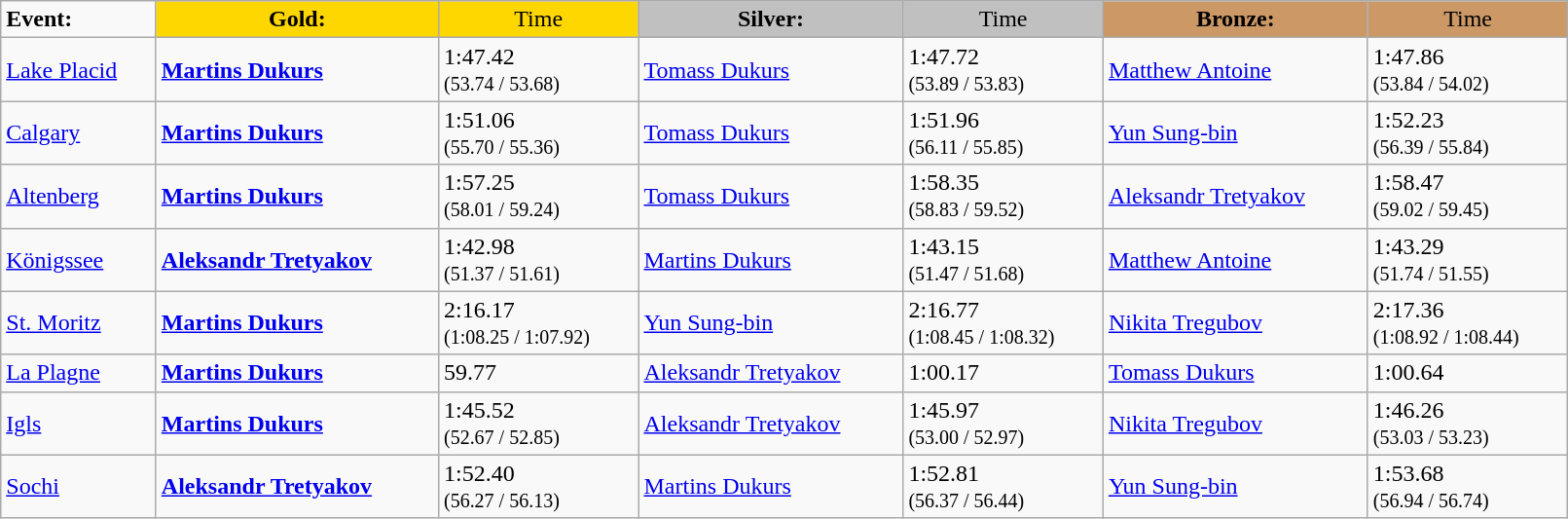<table class="wikitable" style="width:85%;">
<tr>
<td><strong>Event:</strong></td>
<td !  style="text-align:center; background:gold;"><strong>Gold:</strong></td>
<td !  style="text-align:center; background:gold;">Time</td>
<td !  style="text-align:center; background:silver;"><strong>Silver:</strong></td>
<td !  style="text-align:center; background:silver;">Time</td>
<td !  style="text-align:center; background:#c96;"><strong>Bronze:</strong></td>
<td !  style="text-align:center; background:#c96;">Time</td>
</tr>
<tr>
<td> <a href='#'>Lake Placid</a></td>
<td> <strong><a href='#'>Martins Dukurs</a></strong></td>
<td>1:47.42<br><small>(53.74 / 53.68)</small></td>
<td> <a href='#'>Tomass Dukurs</a></td>
<td>1:47.72<br><small>(53.89 / 53.83)</small></td>
<td> <a href='#'>Matthew Antoine</a></td>
<td>1:47.86<br><small>(53.84 / 54.02)</small></td>
</tr>
<tr>
<td> <a href='#'>Calgary</a></td>
<td> <strong><a href='#'>Martins Dukurs</a></strong></td>
<td>1:51.06<br><small>(55.70 / 55.36)</small></td>
<td> <a href='#'>Tomass Dukurs</a></td>
<td>1:51.96<br><small>(56.11 / 55.85)</small></td>
<td> <a href='#'>Yun Sung-bin</a></td>
<td>1:52.23<br><small>(56.39 / 55.84)</small></td>
</tr>
<tr>
<td> <a href='#'>Altenberg</a></td>
<td> <strong><a href='#'>Martins Dukurs</a></strong></td>
<td>1:57.25<br><small>(58.01 / 59.24)</small></td>
<td> <a href='#'>Tomass Dukurs</a></td>
<td>1:58.35<br><small>(58.83 / 59.52)</small></td>
<td> <a href='#'>Aleksandr Tretyakov</a></td>
<td>1:58.47<br><small>(59.02 / 59.45)</small></td>
</tr>
<tr>
<td> <a href='#'>Königssee</a></td>
<td> <strong><a href='#'>Aleksandr Tretyakov</a></strong></td>
<td>1:42.98<br><small>(51.37 / 51.61)</small></td>
<td> <a href='#'>Martins Dukurs</a></td>
<td>1:43.15<br><small>(51.47 / 51.68)</small></td>
<td> <a href='#'>Matthew Antoine</a></td>
<td>1:43.29<br><small>(51.74 / 51.55)</small></td>
</tr>
<tr>
<td> <a href='#'>St. Moritz</a></td>
<td> <strong><a href='#'>Martins Dukurs</a></strong></td>
<td>2:16.17<br><small>(1:08.25 / 1:07.92)</small></td>
<td> <a href='#'>Yun Sung-bin</a></td>
<td>2:16.77<br><small>(1:08.45 / 1:08.32)</small></td>
<td> <a href='#'>Nikita Tregubov</a></td>
<td>2:17.36<br><small>(1:08.92 / 1:08.44)</small></td>
</tr>
<tr>
<td> <a href='#'>La Plagne</a></td>
<td> <strong><a href='#'>Martins Dukurs</a></strong></td>
<td>59.77</td>
<td> <a href='#'>Aleksandr Tretyakov</a></td>
<td>1:00.17</td>
<td> <a href='#'>Tomass Dukurs</a></td>
<td>1:00.64</td>
</tr>
<tr>
<td> <a href='#'>Igls</a></td>
<td> <strong><a href='#'>Martins Dukurs</a></strong></td>
<td>1:45.52<br><small>(52.67 / 52.85)</small></td>
<td> <a href='#'>Aleksandr Tretyakov</a></td>
<td>1:45.97<br><small>(53.00 / 52.97)</small></td>
<td> <a href='#'>Nikita Tregubov</a></td>
<td>1:46.26<br><small>(53.03 / 53.23)</small></td>
</tr>
<tr>
<td> <a href='#'>Sochi</a></td>
<td> <strong><a href='#'>Aleksandr Tretyakov</a></strong></td>
<td>1:52.40<br><small>(56.27 / 56.13)</small></td>
<td> <a href='#'>Martins Dukurs</a></td>
<td>1:52.81<br><small>(56.37 / 56.44)</small></td>
<td> <a href='#'>Yun Sung-bin</a></td>
<td>1:53.68<br><small>(56.94 / 56.74)</small></td>
</tr>
</table>
